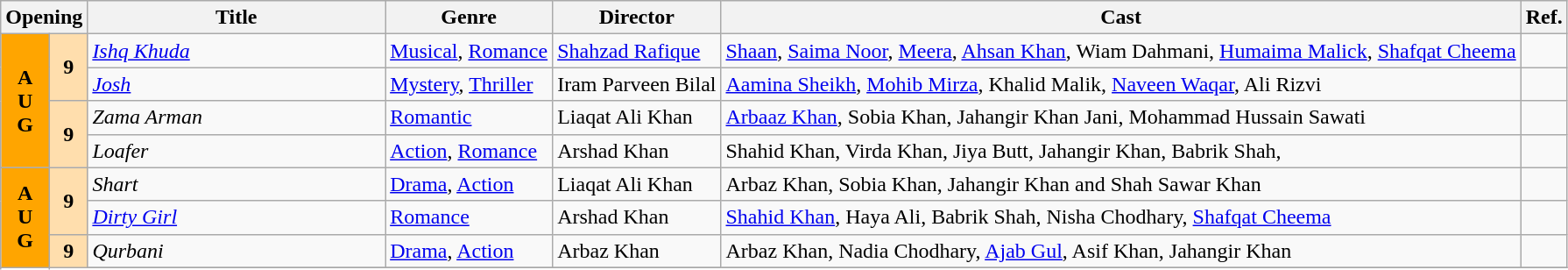<table class="wikitable">
<tr style="background:#b0e0e66; text-align:center;">
<th colspan="2"><strong>Opening</strong></th>
<th style="width:19%;"><strong>Title</strong></th>
<th><strong>Genre</strong></th>
<th><strong>Director</strong></th>
<th><strong>Cast</strong></th>
<th><strong>Ref.</strong></th>
</tr>
<tr>
<td rowspan="4" style="text-align:center; background:orange;"><strong>A<br>U<br>G</strong></td>
<td rowspan="2" style="text-align:center;background:#ffdead; textcolor:#000;"><strong>9</strong></td>
<td><em><a href='#'>Ishq Khuda</a></em></td>
<td><a href='#'>Musical</a>, <a href='#'>Romance</a></td>
<td><a href='#'>Shahzad Rafique</a></td>
<td><a href='#'>Shaan</a>, <a href='#'>Saima Noor</a>, <a href='#'>Meera</a>, <a href='#'>Ahsan Khan</a>, Wiam Dahmani, <a href='#'>Humaima Malick</a>, <a href='#'>Shafqat Cheema</a></td>
<td></td>
</tr>
<tr>
<td><a href='#'><em>Josh</em></a></td>
<td><a href='#'>Mystery</a>, <a href='#'>Thriller</a></td>
<td>Iram Parveen Bilal</td>
<td><a href='#'>Aamina Sheikh</a>, <a href='#'>Mohib Mirza</a>, Khalid Malik, <a href='#'>Naveen Waqar</a>, Ali Rizvi</td>
<td></td>
</tr>
<tr>
<td rowspan="2" style="text-align:center;background:#ffdead; textcolor:#000;"><strong>9</strong></td>
<td><em>Zama Arman</em></td>
<td><a href='#'>Romantic</a></td>
<td>Liaqat Ali Khan</td>
<td><a href='#'>Arbaaz Khan</a>, Sobia Khan, Jahangir Khan Jani, Mohammad Hussain Sawati</td>
<td></td>
</tr>
<tr>
<td><em>Loafer</em></td>
<td><a href='#'>Action</a>, <a href='#'>Romance</a></td>
<td>Arshad Khan</td>
<td>Shahid Khan, Virda Khan, Jiya Butt, Jahangir Khan, Babrik Shah,</td>
<td></td>
</tr>
<tr>
<td rowspan="4" style="text-align:center; background:orange;"><strong>A<br>U<br>G</strong></td>
<td rowspan="2" style="text-align:center;background:#ffdead; textcolor:#000;"><strong>9</strong></td>
<td><em>Shart</em></td>
<td><a href='#'>Drama</a>, <a href='#'>Action</a></td>
<td>Liaqat Ali Khan</td>
<td>Arbaz Khan, Sobia Khan, Jahangir Khan and Shah Sawar Khan</td>
<td></td>
</tr>
<tr>
<td><a href='#'><em>Dirty Girl</em></a></td>
<td><a href='#'>Romance</a></td>
<td>Arshad Khan</td>
<td><a href='#'>Shahid Khan</a>, Haya Ali, Babrik Shah, Nisha Chodhary, <a href='#'>Shafqat Cheema</a></td>
<td></td>
</tr>
<tr>
<td rowspan="2" style="text-align:center;background:#ffdead; textcolor:#000;"><strong>9</strong></td>
<td><em>Qurbani</em></td>
<td><a href='#'>Drama</a>, <a href='#'>Action</a></td>
<td Arbaaz Khan (Pakistani actor)>Arbaz Khan</td>
<td>Arbaz Khan, Nadia Chodhary, <a href='#'>Ajab Gul</a>, Asif Khan, Jahangir Khan</td>
<td></td>
</tr>
<tr>
</tr>
</table>
